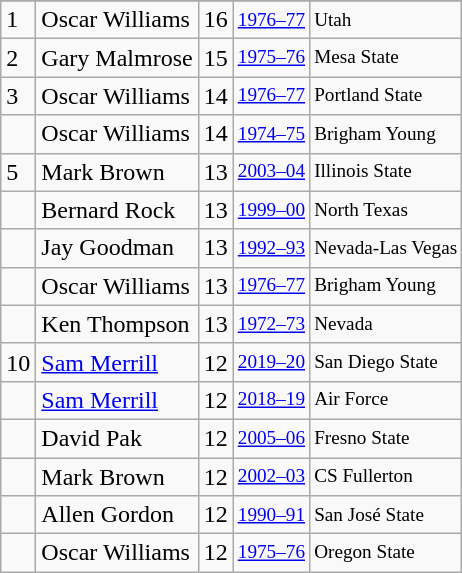<table class="wikitable">
<tr>
</tr>
<tr>
<td>1</td>
<td>Oscar Williams</td>
<td>16</td>
<td style="font-size:80%;"><a href='#'>1976–77</a></td>
<td style="font-size:80%;">Utah</td>
</tr>
<tr>
<td>2</td>
<td>Gary Malmrose</td>
<td>15</td>
<td style="font-size:80%;"><a href='#'>1975–76</a></td>
<td style="font-size:80%;">Mesa State</td>
</tr>
<tr>
<td>3</td>
<td>Oscar Williams</td>
<td>14</td>
<td style="font-size:80%;"><a href='#'>1976–77</a></td>
<td style="font-size:80%;">Portland State</td>
</tr>
<tr>
<td></td>
<td>Oscar Williams</td>
<td>14</td>
<td style="font-size:80%;"><a href='#'>1974–75</a></td>
<td style="font-size:80%;">Brigham Young</td>
</tr>
<tr>
<td>5</td>
<td>Mark Brown</td>
<td>13</td>
<td style="font-size:80%;"><a href='#'>2003–04</a></td>
<td style="font-size:80%;">Illinois State</td>
</tr>
<tr>
<td></td>
<td>Bernard Rock</td>
<td>13</td>
<td style="font-size:80%;"><a href='#'>1999–00</a></td>
<td style="font-size:80%;">North Texas</td>
</tr>
<tr>
<td></td>
<td>Jay Goodman</td>
<td>13</td>
<td style="font-size:80%;"><a href='#'>1992–93</a></td>
<td style="font-size:80%;">Nevada-Las Vegas</td>
</tr>
<tr>
<td></td>
<td>Oscar Williams</td>
<td>13</td>
<td style="font-size:80%;"><a href='#'>1976–77</a></td>
<td style="font-size:80%;">Brigham Young</td>
</tr>
<tr>
<td></td>
<td>Ken Thompson</td>
<td>13</td>
<td style="font-size:80%;"><a href='#'>1972–73</a></td>
<td style="font-size:80%;">Nevada</td>
</tr>
<tr>
<td>10</td>
<td><a href='#'>Sam Merrill</a></td>
<td>12</td>
<td style="font-size:80%;"><a href='#'>2019–20</a></td>
<td style="font-size:80%;">San Diego State</td>
</tr>
<tr>
<td></td>
<td><a href='#'>Sam Merrill</a></td>
<td>12</td>
<td style="font-size:80%;"><a href='#'>2018–19</a></td>
<td style="font-size:80%;">Air Force</td>
</tr>
<tr>
<td></td>
<td>David Pak</td>
<td>12</td>
<td style="font-size:80%;"><a href='#'>2005–06</a></td>
<td style="font-size:80%;">Fresno State</td>
</tr>
<tr>
<td></td>
<td>Mark Brown</td>
<td>12</td>
<td style="font-size:80%;"><a href='#'>2002–03</a></td>
<td style="font-size:80%;">CS Fullerton</td>
</tr>
<tr>
<td></td>
<td>Allen Gordon</td>
<td>12</td>
<td style="font-size:80%;"><a href='#'>1990–91</a></td>
<td style="font-size:80%;">San José State</td>
</tr>
<tr>
<td></td>
<td>Oscar Williams</td>
<td>12</td>
<td style="font-size:80%;"><a href='#'>1975–76</a></td>
<td style="font-size:80%;">Oregon State</td>
</tr>
</table>
